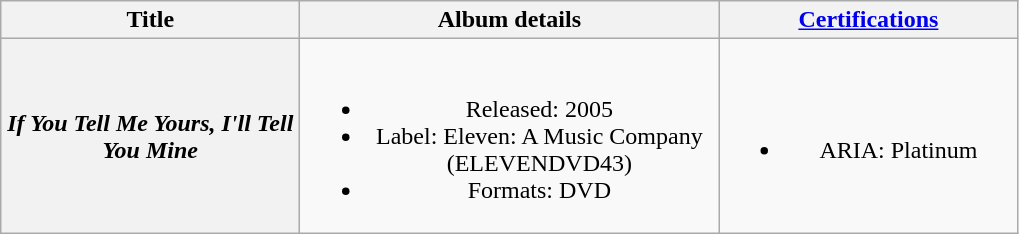<table class="wikitable plainrowheaders" style="text-align:center;" border="1">
<tr>
<th scope="col" style="width:12em;">Title</th>
<th scope="col" style="width:17em;">Album details</th>
<th scope="col" style="width:12em;"><a href='#'>Certifications</a></th>
</tr>
<tr>
<th scope="row"><em>If You Tell Me Yours, I'll Tell You Mine</em></th>
<td><br><ul><li>Released: 2005</li><li>Label: Eleven: A Music Company (ELEVENDVD43)</li><li>Formats: DVD</li></ul></td>
<td><br><ul><li>ARIA: Platinum</li></ul></td>
</tr>
</table>
